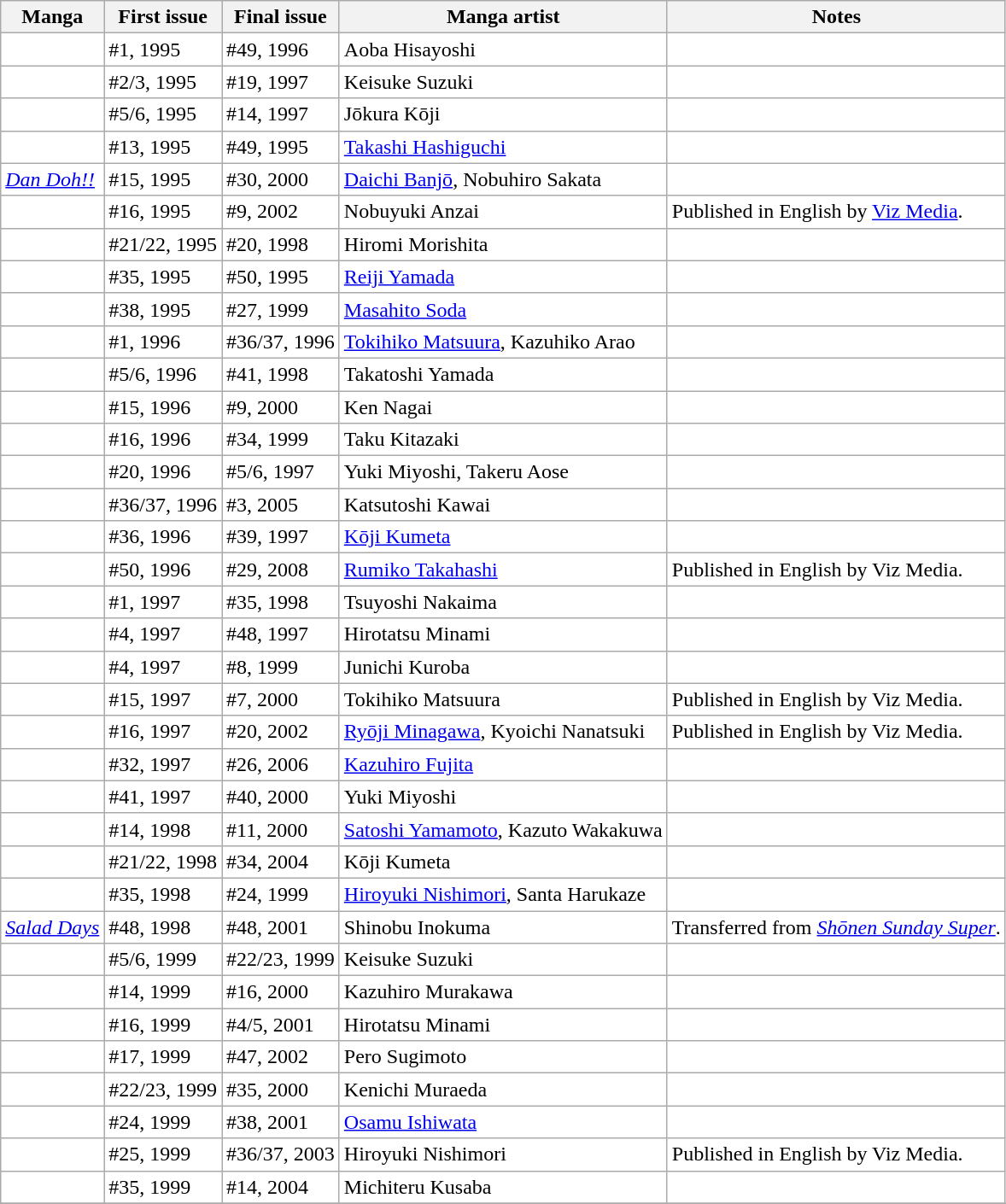<table class="wikitable sortable" style="background: #FFF;">
<tr>
<th>Manga</th>
<th>First issue</th>
<th>Final issue</th>
<th>Manga artist</th>
<th>Notes</th>
</tr>
<tr>
<td></td>
<td>#1, 1995</td>
<td>#49, 1996</td>
<td>Aoba Hisayoshi</td>
<td></td>
</tr>
<tr>
<td></td>
<td>#2/3, 1995</td>
<td>#19, 1997</td>
<td>Keisuke Suzuki</td>
<td></td>
</tr>
<tr>
<td></td>
<td>#5/6, 1995</td>
<td>#14, 1997</td>
<td>Jōkura Kōji</td>
<td></td>
</tr>
<tr>
<td></td>
<td>#13, 1995</td>
<td>#49, 1995</td>
<td><a href='#'>Takashi Hashiguchi</a></td>
<td></td>
</tr>
<tr>
<td><em><a href='#'>Dan Doh!!</a></em></td>
<td>#15, 1995</td>
<td>#30, 2000</td>
<td><a href='#'>Daichi Banjō</a>, Nobuhiro Sakata</td>
<td></td>
</tr>
<tr>
<td></td>
<td>#16, 1995</td>
<td>#9, 2002</td>
<td>Nobuyuki Anzai</td>
<td>Published in English by <a href='#'>Viz Media</a>.</td>
</tr>
<tr>
<td></td>
<td>#21/22, 1995</td>
<td>#20, 1998</td>
<td>Hiromi Morishita</td>
<td></td>
</tr>
<tr>
<td></td>
<td>#35, 1995</td>
<td>#50, 1995</td>
<td><a href='#'>Reiji Yamada</a></td>
<td></td>
</tr>
<tr>
<td></td>
<td>#38, 1995</td>
<td>#27, 1999</td>
<td><a href='#'>Masahito Soda</a></td>
<td></td>
</tr>
<tr>
<td></td>
<td>#1, 1996</td>
<td>#36/37, 1996</td>
<td><a href='#'>Tokihiko Matsuura</a>, Kazuhiko Arao</td>
<td></td>
</tr>
<tr>
<td></td>
<td>#5/6, 1996</td>
<td>#41, 1998</td>
<td>Takatoshi Yamada</td>
<td></td>
</tr>
<tr>
<td></td>
<td>#15, 1996</td>
<td>#9, 2000</td>
<td>Ken Nagai</td>
<td></td>
</tr>
<tr>
<td></td>
<td>#16, 1996</td>
<td>#34, 1999</td>
<td>Taku Kitazaki</td>
<td></td>
</tr>
<tr>
<td></td>
<td>#20, 1996</td>
<td>#5/6, 1997</td>
<td>Yuki Miyoshi, Takeru Aose</td>
<td></td>
</tr>
<tr>
<td></td>
<td>#36/37, 1996</td>
<td>#3, 2005</td>
<td>Katsutoshi Kawai</td>
<td></td>
</tr>
<tr>
<td></td>
<td>#36, 1996</td>
<td>#39, 1997</td>
<td><a href='#'>Kōji Kumeta</a></td>
<td></td>
</tr>
<tr>
<td></td>
<td>#50, 1996</td>
<td>#29, 2008</td>
<td><a href='#'>Rumiko Takahashi</a></td>
<td>Published in English by Viz Media.</td>
</tr>
<tr>
<td></td>
<td>#1, 1997</td>
<td>#35, 1998</td>
<td>Tsuyoshi Nakaima</td>
<td></td>
</tr>
<tr>
<td></td>
<td>#4, 1997</td>
<td>#48, 1997</td>
<td>Hirotatsu Minami</td>
<td></td>
</tr>
<tr>
<td></td>
<td>#4, 1997</td>
<td>#8, 1999</td>
<td>Junichi Kuroba</td>
<td></td>
</tr>
<tr>
<td></td>
<td>#15, 1997</td>
<td>#7, 2000</td>
<td>Tokihiko Matsuura</td>
<td>Published in English by Viz Media.</td>
</tr>
<tr>
<td></td>
<td>#16, 1997</td>
<td>#20, 2002</td>
<td><a href='#'>Ryōji Minagawa</a>, Kyoichi Nanatsuki</td>
<td>Published in English by Viz Media.</td>
</tr>
<tr>
<td></td>
<td>#32, 1997</td>
<td>#26, 2006</td>
<td><a href='#'>Kazuhiro Fujita</a></td>
<td></td>
</tr>
<tr>
<td></td>
<td>#41, 1997</td>
<td>#40, 2000</td>
<td>Yuki Miyoshi</td>
<td></td>
</tr>
<tr>
<td></td>
<td>#14, 1998</td>
<td>#11, 2000</td>
<td><a href='#'>Satoshi Yamamoto</a>, Kazuto Wakakuwa</td>
<td></td>
</tr>
<tr>
<td></td>
<td>#21/22, 1998</td>
<td>#34, 2004</td>
<td>Kōji Kumeta</td>
<td></td>
</tr>
<tr>
<td></td>
<td>#35, 1998</td>
<td>#24, 1999</td>
<td><a href='#'>Hiroyuki Nishimori</a>, Santa Harukaze</td>
<td></td>
</tr>
<tr>
<td><em><a href='#'>Salad Days</a></em></td>
<td>#48, 1998</td>
<td>#48, 2001</td>
<td>Shinobu Inokuma</td>
<td>Transferred from <em><a href='#'>Shōnen Sunday Super</a></em>.</td>
</tr>
<tr>
<td></td>
<td>#5/6, 1999</td>
<td>#22/23, 1999</td>
<td>Keisuke Suzuki</td>
<td></td>
</tr>
<tr>
<td></td>
<td>#14, 1999</td>
<td>#16, 2000</td>
<td>Kazuhiro Murakawa</td>
<td></td>
</tr>
<tr>
<td></td>
<td>#16, 1999</td>
<td>#4/5, 2001</td>
<td>Hirotatsu Minami</td>
<td></td>
</tr>
<tr>
<td></td>
<td>#17, 1999</td>
<td>#47, 2002</td>
<td>Pero Sugimoto</td>
<td></td>
</tr>
<tr>
<td></td>
<td>#22/23, 1999</td>
<td>#35, 2000</td>
<td>Kenichi Muraeda</td>
<td></td>
</tr>
<tr>
<td></td>
<td>#24, 1999</td>
<td>#38, 2001</td>
<td><a href='#'>Osamu Ishiwata</a></td>
<td></td>
</tr>
<tr>
<td></td>
<td>#25, 1999</td>
<td>#36/37, 2003</td>
<td>Hiroyuki Nishimori</td>
<td>Published in English by Viz Media.</td>
</tr>
<tr>
<td></td>
<td>#35, 1999</td>
<td>#14, 2004</td>
<td>Michiteru Kusaba</td>
<td></td>
</tr>
<tr>
</tr>
</table>
